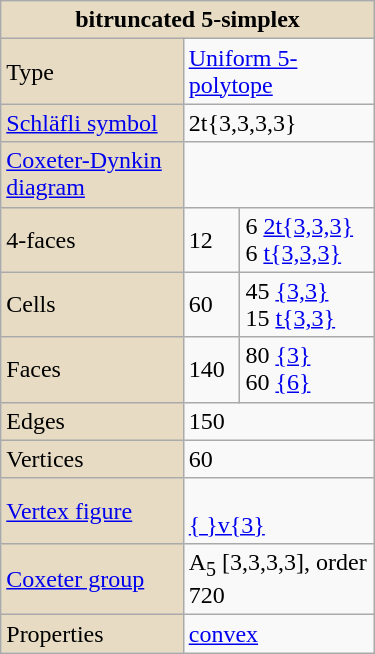<table class="wikitable" align="right" style="margin-left:10px" width="250">
<tr>
<td bgcolor=#e7dcc3 align=center colspan=3><strong>bitruncated 5-simplex</strong></td>
</tr>
<tr>
<td bgcolor=#e7dcc3>Type</td>
<td colspan=2><a href='#'>Uniform 5-polytope</a></td>
</tr>
<tr>
<td bgcolor=#e7dcc3><a href='#'>Schläfli symbol</a></td>
<td colspan=2>2t{3,3,3,3}</td>
</tr>
<tr>
<td bgcolor=#e7dcc3><a href='#'>Coxeter-Dynkin diagram</a></td>
<td colspan=2><br></td>
</tr>
<tr>
<td bgcolor=#e7dcc3>4-faces</td>
<td>12</td>
<td>6 <a href='#'>2t{3,3,3}</a><br>6 <a href='#'>t{3,3,3}</a></td>
</tr>
<tr>
<td bgcolor=#e7dcc3>Cells</td>
<td>60</td>
<td>45 <a href='#'>{3,3}</a><br>15 <a href='#'>t{3,3}</a></td>
</tr>
<tr>
<td bgcolor=#e7dcc3>Faces</td>
<td>140</td>
<td>80 <a href='#'>{3}</a><br>60 <a href='#'>{6}</a></td>
</tr>
<tr>
<td bgcolor=#e7dcc3>Edges</td>
<td colspan=2>150</td>
</tr>
<tr>
<td bgcolor=#e7dcc3>Vertices</td>
<td colspan=2>60</td>
</tr>
<tr>
<td bgcolor=#e7dcc3><a href='#'>Vertex figure</a></td>
<td colspan=2><br><a href='#'>{ }v{3}</a></td>
</tr>
<tr>
<td bgcolor=#e7dcc3><a href='#'>Coxeter group</a></td>
<td colspan=2>A<sub>5</sub> [3,3,3,3], order 720</td>
</tr>
<tr>
<td bgcolor=#e7dcc3>Properties</td>
<td colspan=2><a href='#'>convex</a></td>
</tr>
</table>
